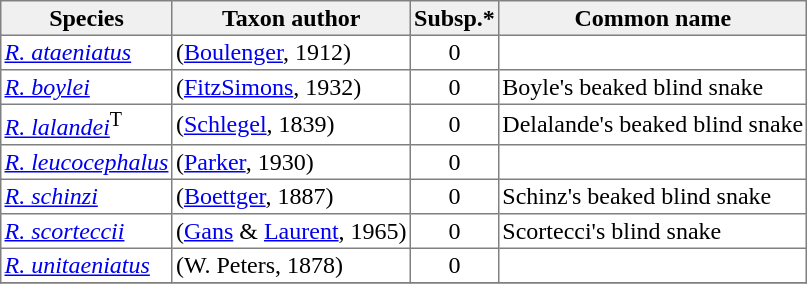<table cellspacing=0 cellpadding=2 border=1 style="border-collapse: collapse;">
<tr>
<th bgcolor="#f0f0f0">Species</th>
<th bgcolor="#f0f0f0">Taxon author</th>
<th bgcolor="#f0f0f0">Subsp.*</th>
<th bgcolor="#f0f0f0">Common name</th>
</tr>
<tr>
<td><em><a href='#'>R. ataeniatus</a></em></td>
<td>(<a href='#'>Boulenger</a>, 1912)</td>
<td align="center">0</td>
<td></td>
</tr>
<tr>
<td><em><a href='#'>R. boylei</a></em></td>
<td>(<a href='#'>FitzSimons</a>, 1932)</td>
<td align="center">0</td>
<td>Boyle's beaked blind snake</td>
</tr>
<tr>
<td><em><a href='#'>R. lalandei</a></em><span><sup>T</sup></span></td>
<td>(<a href='#'>Schlegel</a>, 1839)</td>
<td align="center">0</td>
<td>Delalande's beaked blind snake</td>
</tr>
<tr>
<td><em><a href='#'>R. leucocephalus</a></em></td>
<td>(<a href='#'>Parker</a>, 1930)</td>
<td align="center">0</td>
<td></td>
</tr>
<tr>
<td><em><a href='#'>R. schinzi</a></em></td>
<td>(<a href='#'>Boettger</a>, 1887)</td>
<td align="center">0</td>
<td>Schinz's beaked blind snake</td>
</tr>
<tr>
<td><em><a href='#'>R. scorteccii</a></em></td>
<td>(<a href='#'>Gans</a> & <a href='#'>Laurent</a>, 1965)</td>
<td align="center">0</td>
<td>Scortecci's blind snake</td>
</tr>
<tr>
<td><em><a href='#'>R. unitaeniatus</a></em></td>
<td>(W. Peters, 1878)</td>
<td align="center">0</td>
<td></td>
</tr>
<tr>
</tr>
</table>
